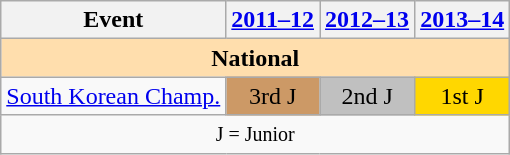<table class="wikitable" style="text-align:center">
<tr>
<th>Event</th>
<th><a href='#'>2011–12</a></th>
<th><a href='#'>2012–13</a></th>
<th><a href='#'>2013–14</a></th>
</tr>
<tr>
<th colspan="4" style="background-color:#ffdead;" align="center">National</th>
</tr>
<tr>
<td align=left><a href='#'>South Korean Champ.</a></td>
<td bgcolor=cc9966>3rd J</td>
<td bgcolor=silver>2nd J</td>
<td bgcolor=gold>1st J</td>
</tr>
<tr>
<td colspan="4" align="center"><small> J = Junior </small></td>
</tr>
</table>
